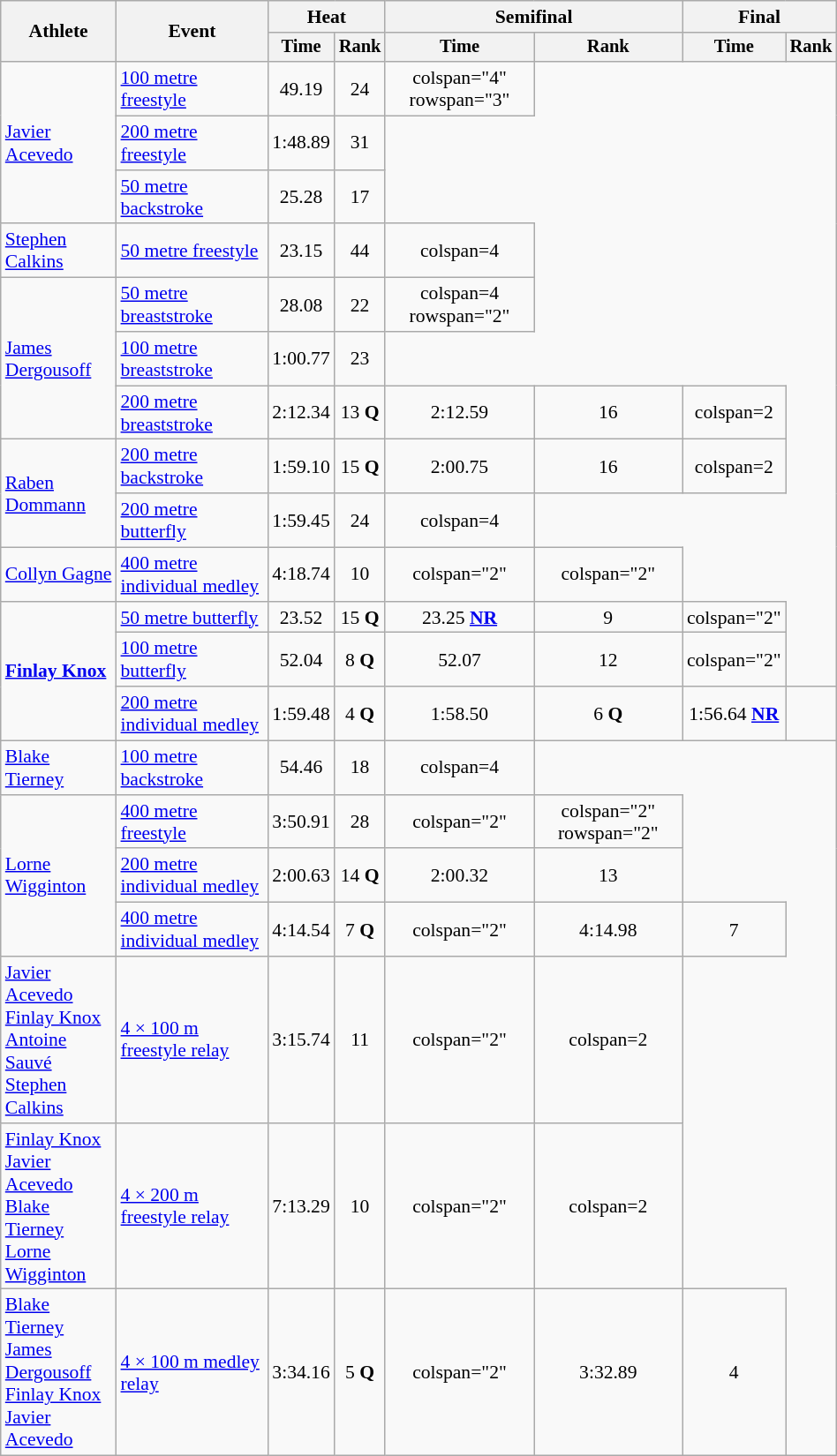<table class="wikitable" style="text-align:center; font-size:90%; width:50%;">
<tr>
<th rowspan="2">Athlete</th>
<th rowspan="2">Event</th>
<th colspan="2">Heat</th>
<th colspan="2">Semifinal</th>
<th colspan="2">Final</th>
</tr>
<tr style="font-size:95%">
<th>Time</th>
<th>Rank</th>
<th>Time</th>
<th>Rank</th>
<th>Time</th>
<th>Rank</th>
</tr>
<tr align=center>
<td align=left rowspan="3"><a href='#'>Javier Acevedo</a></td>
<td align=left><a href='#'>100 metre freestyle</a></td>
<td>49.19</td>
<td>24</td>
<td>colspan="4" rowspan="3"</td>
</tr>
<tr align=center>
<td align=left><a href='#'>200 metre freestyle</a></td>
<td>1:48.89</td>
<td>31</td>
</tr>
<tr align=center>
<td align=left><a href='#'>50 metre backstroke</a></td>
<td>25.28</td>
<td>17</td>
</tr>
<tr align=center>
<td align=left><a href='#'>Stephen Calkins</a></td>
<td align=left><a href='#'>50 metre freestyle</a></td>
<td>23.15</td>
<td>44</td>
<td>colspan=4 </td>
</tr>
<tr>
<td align=left rowspan="3"><a href='#'>James Dergousoff</a></td>
<td align=left><a href='#'>50 metre breaststroke</a></td>
<td>28.08</td>
<td>22</td>
<td>colspan=4 rowspan="2" </td>
</tr>
<tr>
<td align=left><a href='#'>100 metre breaststroke</a></td>
<td>1:00.77</td>
<td>23</td>
</tr>
<tr>
<td align=left><a href='#'>200 metre breaststroke</a></td>
<td>2:12.34</td>
<td>13 <strong>Q</strong></td>
<td>2:12.59</td>
<td>16</td>
<td>colspan=2 </td>
</tr>
<tr>
<td align=left rowspan=2><a href='#'>Raben Dommann</a></td>
<td align=left><a href='#'>200 metre backstroke</a></td>
<td>1:59.10</td>
<td>15 <strong>Q</strong></td>
<td>2:00.75</td>
<td>16</td>
<td>colspan=2 </td>
</tr>
<tr>
<td align=left><a href='#'>200 metre butterfly</a></td>
<td>1:59.45</td>
<td>24</td>
<td>colspan=4 </td>
</tr>
<tr align=center>
<td align=left><a href='#'>Collyn Gagne</a></td>
<td align=left><a href='#'>400 metre individual medley</a></td>
<td>4:18.74</td>
<td>10</td>
<td>colspan="2" </td>
<td>colspan="2" </td>
</tr>
<tr align=center>
<td align=left rowspan=3><strong><a href='#'>Finlay Knox</a></strong></td>
<td align=left><a href='#'>50 metre butterfly</a></td>
<td>23.52</td>
<td>15 <strong>Q</strong></td>
<td>23.25 <strong><a href='#'>NR</a></strong></td>
<td>9</td>
<td>colspan="2" </td>
</tr>
<tr align=center>
<td align=left><a href='#'>100 metre butterfly</a></td>
<td>52.04</td>
<td>8 <strong>Q</strong></td>
<td>52.07</td>
<td>12</td>
<td>colspan="2" </td>
</tr>
<tr align=center>
<td align=left><a href='#'>200 metre individual medley</a></td>
<td>1:59.48</td>
<td>4 <strong>Q</strong></td>
<td>1:58.50</td>
<td>6 <strong>Q</strong></td>
<td>1:56.64 <strong><a href='#'>NR</a></strong></td>
<td></td>
</tr>
<tr align=center>
<td align=left><a href='#'>Blake Tierney</a></td>
<td align=left><a href='#'>100 metre backstroke</a></td>
<td>54.46</td>
<td>18</td>
<td>colspan=4 </td>
</tr>
<tr align=center>
<td align=left rowspan="3"><a href='#'>Lorne Wigginton</a></td>
<td align=left><a href='#'>400 metre freestyle</a></td>
<td>3:50.91</td>
<td>28</td>
<td>colspan="2" </td>
<td>colspan="2" rowspan="2"</td>
</tr>
<tr align=center>
<td align=left><a href='#'>200 metre individual medley</a></td>
<td>2:00.63</td>
<td>14 <strong>Q</strong></td>
<td>2:00.32</td>
<td>13</td>
</tr>
<tr align=center>
<td align=left><a href='#'>400 metre individual medley</a></td>
<td>4:14.54</td>
<td>7 <strong>Q</strong></td>
<td>colspan="2" </td>
<td>4:14.98</td>
<td>7</td>
</tr>
<tr>
<td align=left><a href='#'>Javier Acevedo</a> <br><a href='#'>Finlay Knox</a> <br><a href='#'>Antoine Sauvé</a> <br><a href='#'>Stephen Calkins</a></td>
<td align=left><a href='#'>4 × 100 m freestyle relay</a></td>
<td>3:15.74</td>
<td>11</td>
<td>colspan="2" </td>
<td>colspan=2 </td>
</tr>
<tr>
<td align=left><a href='#'>Finlay Knox</a> <br><a href='#'>Javier Acevedo</a> <br><a href='#'>Blake Tierney</a> <br><a href='#'>Lorne Wigginton</a></td>
<td align=left><a href='#'>4 × 200 m freestyle relay</a></td>
<td>7:13.29</td>
<td>10</td>
<td>colspan="2" </td>
<td>colspan=2 </td>
</tr>
<tr>
<td align=left><a href='#'>Blake Tierney</a> <br><a href='#'>James Dergousoff</a> <br><a href='#'>Finlay Knox</a> <br><a href='#'>Javier Acevedo</a></td>
<td align=left><a href='#'>4 × 100 m medley relay</a></td>
<td>3:34.16</td>
<td>5 <strong>Q</strong></td>
<td>colspan="2" </td>
<td>3:32.89</td>
<td>4</td>
</tr>
</table>
